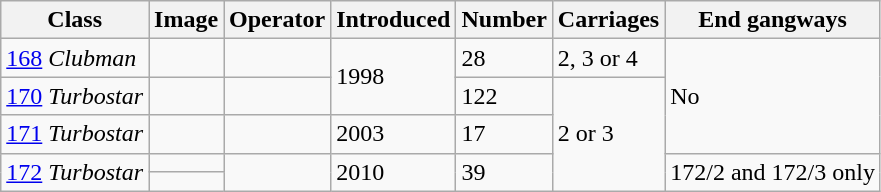<table class="wikitable">
<tr>
<th>Class</th>
<th>Image</th>
<th>Operator</th>
<th>Introduced</th>
<th>Number</th>
<th>Carriages</th>
<th>End gangways</th>
</tr>
<tr>
<td><a href='#'>168</a> <em>Clubman</em></td>
<td></td>
<td></td>
<td rowspan="2">1998</td>
<td>28</td>
<td>2, 3 or 4</td>
<td rowspan="3">No</td>
</tr>
<tr>
<td><a href='#'>170</a> <em>Turbostar</em></td>
<td></td>
<td></td>
<td>122</td>
<td rowspan="4">2 or 3</td>
</tr>
<tr>
<td><a href='#'>171</a> <em>Turbostar</em></td>
<td></td>
<td></td>
<td>2003</td>
<td>17</td>
</tr>
<tr>
<td rowspan=2><a href='#'>172</a> <em>Turbostar</em></td>
<td></td>
<td rowspan=2></td>
<td rowspan="2">2010</td>
<td rowspan=2>39</td>
<td rowspan="2">172/2 and 172/3 only</td>
</tr>
<tr>
<td></td>
</tr>
</table>
